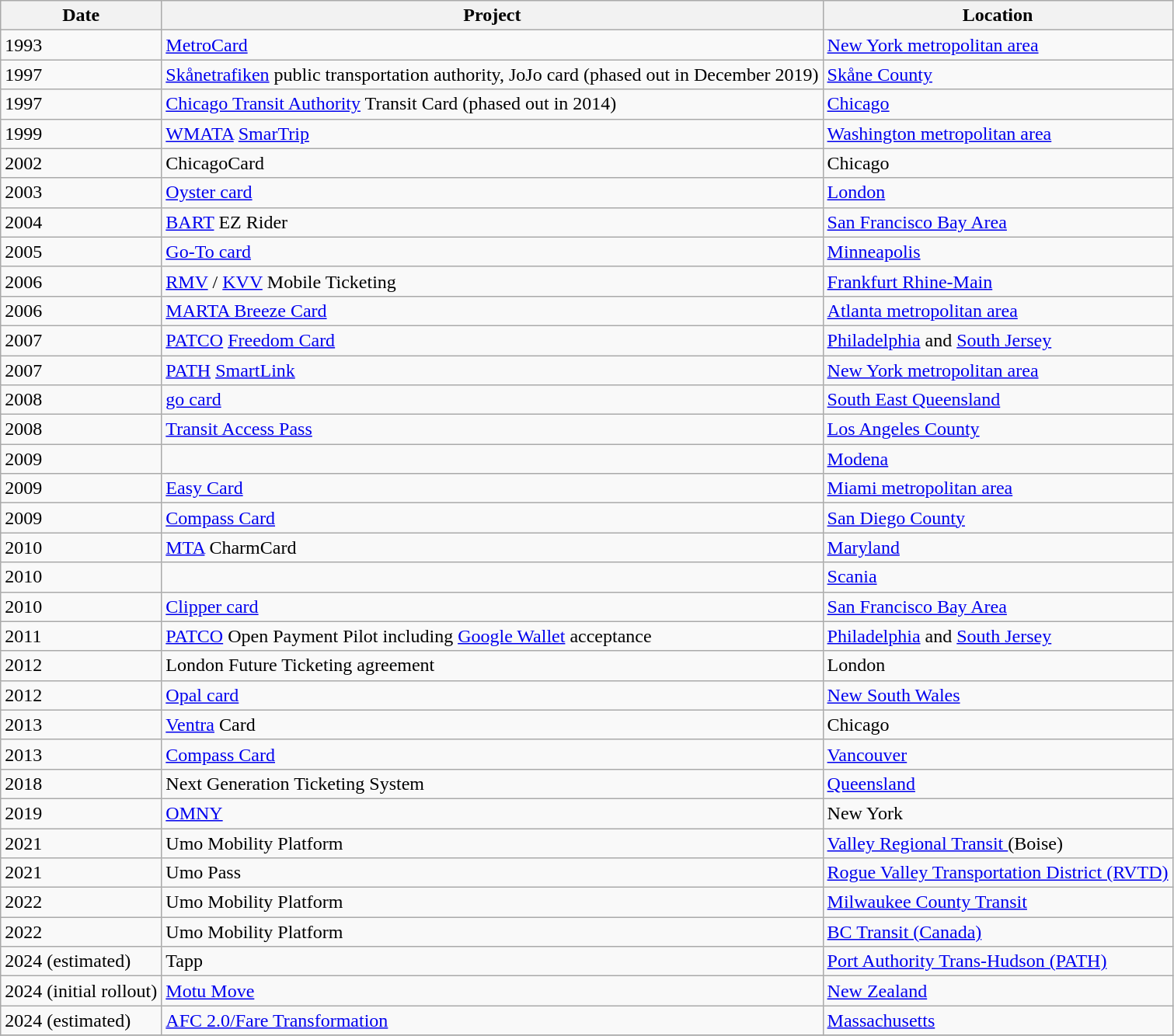<table class="wikitable">
<tr>
<th>Date</th>
<th>Project</th>
<th>Location</th>
</tr>
<tr>
<td>1993</td>
<td><a href='#'>MetroCard</a></td>
<td><a href='#'>New York metropolitan area</a></td>
</tr>
<tr>
<td>1997</td>
<td><a href='#'>Skånetrafiken</a> public transportation authority, JoJo card (phased out in December 2019)</td>
<td><a href='#'>Skåne County</a></td>
</tr>
<tr>
<td>1997</td>
<td><a href='#'>Chicago Transit Authority</a> Transit Card (phased out in 2014)</td>
<td><a href='#'>Chicago</a></td>
</tr>
<tr>
<td>1999</td>
<td><a href='#'>WMATA</a> <a href='#'>SmarTrip</a></td>
<td><a href='#'>Washington metropolitan area</a></td>
</tr>
<tr>
<td>2002</td>
<td>ChicagoCard</td>
<td>Chicago</td>
</tr>
<tr>
<td>2003</td>
<td><a href='#'>Oyster card</a></td>
<td><a href='#'>London</a></td>
</tr>
<tr>
<td>2004</td>
<td><a href='#'>BART</a> EZ Rider</td>
<td><a href='#'>San Francisco Bay Area</a></td>
</tr>
<tr>
<td>2005</td>
<td><a href='#'>Go-To card</a></td>
<td><a href='#'>Minneapolis</a></td>
</tr>
<tr>
<td>2006</td>
<td><a href='#'>RMV</a> / <a href='#'>KVV</a> Mobile Ticketing</td>
<td><a href='#'>Frankfurt Rhine-Main</a></td>
</tr>
<tr>
<td>2006</td>
<td><a href='#'>MARTA Breeze Card</a></td>
<td><a href='#'>Atlanta metropolitan area</a></td>
</tr>
<tr>
<td>2007</td>
<td><a href='#'>PATCO</a> <a href='#'>Freedom Card</a></td>
<td><a href='#'>Philadelphia</a> and <a href='#'>South Jersey</a></td>
</tr>
<tr>
<td>2007</td>
<td><a href='#'>PATH</a> <a href='#'>SmartLink</a></td>
<td><a href='#'>New York metropolitan area</a></td>
</tr>
<tr>
<td>2008</td>
<td><a href='#'>go card</a></td>
<td><a href='#'>South East Queensland</a></td>
</tr>
<tr>
<td>2008</td>
<td><a href='#'>Transit Access Pass</a></td>
<td><a href='#'>Los Angeles County</a></td>
</tr>
<tr>
<td>2009</td>
<td></td>
<td><a href='#'>Modena</a></td>
</tr>
<tr>
<td>2009</td>
<td><a href='#'>Easy Card</a></td>
<td><a href='#'>Miami metropolitan area</a></td>
</tr>
<tr>
<td>2009</td>
<td><a href='#'>Compass Card</a></td>
<td><a href='#'>San Diego County</a></td>
</tr>
<tr>
<td>2010</td>
<td><a href='#'>MTA</a> CharmCard</td>
<td><a href='#'>Maryland</a></td>
</tr>
<tr>
<td>2010</td>
<td></td>
<td><a href='#'>Scania</a></td>
</tr>
<tr>
<td>2010</td>
<td><a href='#'>Clipper card</a></td>
<td><a href='#'>San Francisco Bay Area</a></td>
</tr>
<tr>
<td>2011</td>
<td><a href='#'>PATCO</a> Open Payment Pilot including <a href='#'>Google Wallet</a> acceptance</td>
<td><a href='#'>Philadelphia</a> and <a href='#'>South Jersey</a></td>
</tr>
<tr>
<td>2012</td>
<td>London Future Ticketing agreement</td>
<td>London</td>
</tr>
<tr>
<td>2012</td>
<td><a href='#'>Opal card</a></td>
<td><a href='#'>New South Wales</a></td>
</tr>
<tr>
<td>2013</td>
<td><a href='#'>Ventra</a> Card</td>
<td>Chicago</td>
</tr>
<tr>
<td>2013</td>
<td><a href='#'>Compass Card</a></td>
<td><a href='#'>Vancouver</a></td>
</tr>
<tr>
<td>2018</td>
<td>Next Generation Ticketing System</td>
<td><a href='#'>Queensland</a></td>
</tr>
<tr>
<td>2019</td>
<td><a href='#'>OMNY</a></td>
<td>New York</td>
</tr>
<tr>
<td>2021</td>
<td>Umo Mobility Platform</td>
<td><a href='#'>Valley Regional Transit </a>(Boise)</td>
</tr>
<tr>
<td>2021</td>
<td>Umo Pass</td>
<td><a href='#'>Rogue Valley Transportation District (RVTD)</a></td>
</tr>
<tr>
<td>2022</td>
<td>Umo Mobility Platform</td>
<td><a href='#'>Milwaukee County Transit</a></td>
</tr>
<tr>
<td>2022</td>
<td>Umo Mobility Platform</td>
<td><a href='#'>BC Transit (Canada)</a></td>
</tr>
<tr>
<td>2024 (estimated)</td>
<td>Tapp</td>
<td><a href='#'>Port Authority Trans-Hudson (PATH)</a></td>
</tr>
<tr>
<td>2024 (initial rollout)</td>
<td><a href='#'>Motu Move</a></td>
<td><a href='#'>New Zealand</a></td>
</tr>
<tr>
<td>2024 (estimated)</td>
<td><a href='#'>AFC 2.0/Fare Transformation</a></td>
<td><a href='#'>Massachusetts</a></td>
</tr>
<tr>
</tr>
</table>
